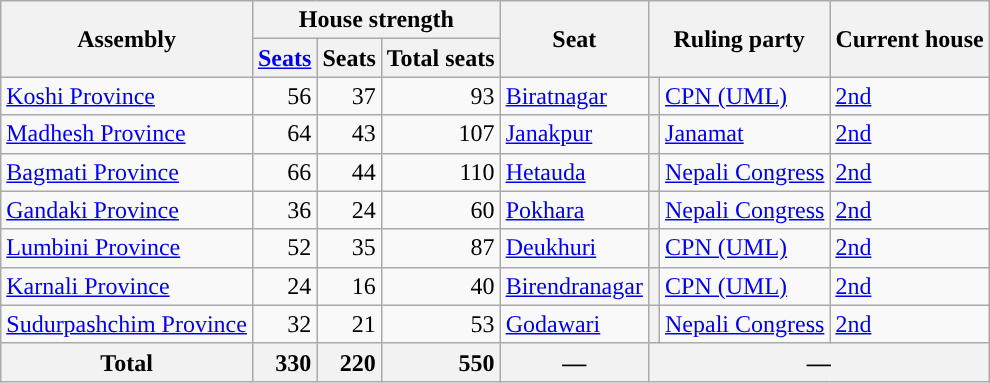<table class="wikitable">
<tr>
<th rowspan="2">Assembly</th>
<th colspan="3">House strength</th>
<th rowspan="2">Seat</th>
<th colspan="2" rowspan="2">Ruling party</th>
<th rowspan="2">Current house</th>
</tr>
<tr>
<th><a href='#'> Seats</a></th>
<th> Seats</th>
<th>Total seats</th>
</tr>
<tr>
<td><a href='#'>Koshi Province</a></td>
<td style="text-align:right;">56</td>
<td style="text-align:right;">37</td>
<td style="text-align:right;">93</td>
<td><a href='#'>Biratnagar</a></td>
<th style="background:"></th>
<td><a href='#'>CPN (UML)</a></td>
<td><a href='#'>2nd</a></td>
</tr>
<tr>
<td><a href='#'>Madhesh Province</a></td>
<td style="text-align:right;">64</td>
<td style="text-align:right;">43</td>
<td style="text-align:right;">107</td>
<td><a href='#'>Janakpur</a></td>
<th style="background:"></th>
<td><a href='#'>Janamat</a></td>
<td><a href='#'>2nd</a></td>
</tr>
<tr>
<td><a href='#'>Bagmati Province</a></td>
<td style="text-align:right;">66</td>
<td style="text-align:right;">44</td>
<td style="text-align:right;">110</td>
<td><a href='#'>Hetauda</a></td>
<th style="background:"></th>
<td><a href='#'>Nepali Congress</a></td>
<td><a href='#'>2nd</a></td>
</tr>
<tr>
<td><a href='#'>Gandaki Province</a></td>
<td style="text-align:right;">36</td>
<td style="text-align:right;">24</td>
<td style="text-align:right;">60</td>
<td><a href='#'>Pokhara</a></td>
<th style="background:"></th>
<td><a href='#'>Nepali Congress</a></td>
<td><a href='#'>2nd</a></td>
</tr>
<tr>
<td><a href='#'>Lumbini Province</a></td>
<td style="text-align:right;">52</td>
<td style="text-align:right;">35</td>
<td style="text-align:right;">87</td>
<td><a href='#'>Deukhuri</a></td>
<th style="background:"></th>
<td><a href='#'>CPN (UML)</a></td>
<td><a href='#'>2nd</a></td>
</tr>
<tr>
<td><a href='#'>Karnali Province</a></td>
<td style="text-align:right;">24</td>
<td style="text-align:right;">16</td>
<td style="text-align:right;">40</td>
<td><a href='#'>Birendranagar</a></td>
<th style="background:"></th>
<td><a href='#'>CPN (UML)</a></td>
<td><a href='#'>2nd</a></td>
</tr>
<tr>
<td><a href='#'>Sudurpashchim Province</a></td>
<td style="text-align:right;">32</td>
<td style="text-align:right;">21</td>
<td style="text-align:right;">53</td>
<td><a href='#'>Godawari</a></td>
<th style="background:"></th>
<td><a href='#'>Nepali Congress</a></td>
<td><a href='#'>2nd</a></td>
</tr>
<tr>
<th><strong>Total</strong></th>
<th style="text-align:right;"><strong>330</strong></th>
<th style="text-align:right;"><strong>220</strong></th>
<th style="text-align:right;"><strong>550</strong></th>
<th>—</th>
<th colspan="3">—</th>
</tr>
</table>
